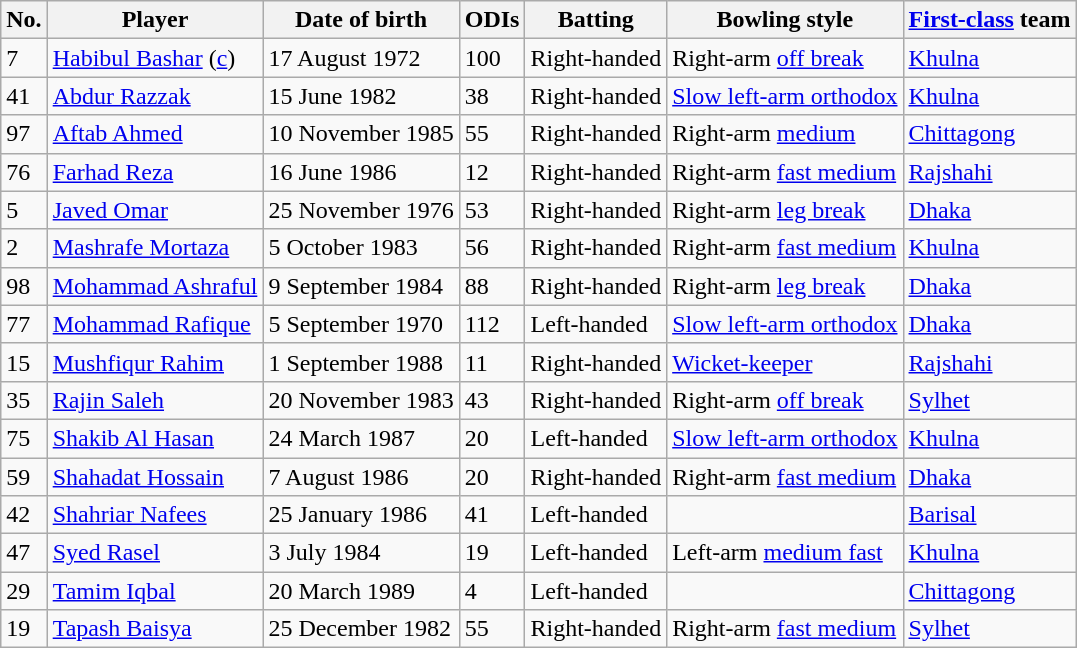<table class="wikitable">
<tr>
<th>No.</th>
<th>Player</th>
<th>Date of birth</th>
<th>ODIs</th>
<th>Batting</th>
<th>Bowling style</th>
<th><a href='#'>First-class</a> team</th>
</tr>
<tr>
<td>7</td>
<td><a href='#'>Habibul Bashar</a> (<a href='#'>c</a>)</td>
<td>17 August 1972</td>
<td>100</td>
<td>Right-handed</td>
<td>Right-arm <a href='#'>off break</a></td>
<td><a href='#'>Khulna</a></td>
</tr>
<tr>
<td>41</td>
<td><a href='#'>Abdur Razzak</a></td>
<td>15 June 1982</td>
<td>38</td>
<td>Right-handed</td>
<td><a href='#'>Slow left-arm orthodox</a></td>
<td><a href='#'>Khulna</a></td>
</tr>
<tr>
<td>97</td>
<td><a href='#'>Aftab Ahmed</a></td>
<td>10 November 1985</td>
<td>55</td>
<td>Right-handed</td>
<td>Right-arm <a href='#'>medium</a></td>
<td><a href='#'>Chittagong</a></td>
</tr>
<tr>
<td>76</td>
<td><a href='#'>Farhad Reza</a></td>
<td>16 June 1986</td>
<td>12</td>
<td>Right-handed</td>
<td>Right-arm <a href='#'>fast medium</a></td>
<td><a href='#'>Rajshahi</a></td>
</tr>
<tr>
<td>5</td>
<td><a href='#'>Javed Omar</a></td>
<td>25 November 1976</td>
<td>53</td>
<td>Right-handed</td>
<td>Right-arm <a href='#'>leg break</a></td>
<td><a href='#'>Dhaka</a></td>
</tr>
<tr>
<td>2</td>
<td><a href='#'>Mashrafe Mortaza</a></td>
<td>5 October 1983</td>
<td>56</td>
<td>Right-handed</td>
<td>Right-arm <a href='#'>fast medium</a></td>
<td><a href='#'>Khulna</a></td>
</tr>
<tr>
<td>98</td>
<td><a href='#'>Mohammad Ashraful</a></td>
<td>9 September 1984</td>
<td>88</td>
<td>Right-handed</td>
<td>Right-arm <a href='#'>leg break</a></td>
<td><a href='#'>Dhaka</a></td>
</tr>
<tr>
<td>77</td>
<td><a href='#'>Mohammad Rafique</a></td>
<td>5 September 1970</td>
<td>112</td>
<td>Left-handed</td>
<td><a href='#'>Slow left-arm orthodox</a></td>
<td><a href='#'>Dhaka</a></td>
</tr>
<tr>
<td>15</td>
<td><a href='#'>Mushfiqur Rahim</a></td>
<td>1 September 1988</td>
<td>11</td>
<td>Right-handed</td>
<td><a href='#'>Wicket-keeper</a></td>
<td><a href='#'>Rajshahi</a></td>
</tr>
<tr>
<td>35</td>
<td><a href='#'>Rajin Saleh</a></td>
<td>20 November 1983</td>
<td>43</td>
<td>Right-handed</td>
<td>Right-arm <a href='#'>off break</a></td>
<td><a href='#'>Sylhet</a></td>
</tr>
<tr>
<td>75</td>
<td><a href='#'>Shakib Al Hasan</a></td>
<td>24 March 1987</td>
<td>20</td>
<td>Left-handed</td>
<td><a href='#'>Slow left-arm orthodox</a></td>
<td><a href='#'>Khulna</a></td>
</tr>
<tr>
<td>59</td>
<td><a href='#'>Shahadat Hossain</a></td>
<td>7 August 1986</td>
<td>20</td>
<td>Right-handed</td>
<td>Right-arm <a href='#'>fast medium</a></td>
<td><a href='#'>Dhaka</a></td>
</tr>
<tr>
<td>42</td>
<td><a href='#'>Shahriar Nafees</a></td>
<td>25 January 1986</td>
<td>41</td>
<td>Left-handed</td>
<td></td>
<td><a href='#'>Barisal</a></td>
</tr>
<tr>
<td>47</td>
<td><a href='#'>Syed Rasel</a></td>
<td>3 July 1984</td>
<td>19</td>
<td>Left-handed</td>
<td>Left-arm <a href='#'>medium fast</a></td>
<td><a href='#'>Khulna</a></td>
</tr>
<tr>
<td>29</td>
<td><a href='#'>Tamim Iqbal</a></td>
<td>20 March 1989</td>
<td>4</td>
<td>Left-handed</td>
<td></td>
<td><a href='#'>Chittagong</a></td>
</tr>
<tr>
<td>19</td>
<td><a href='#'>Tapash Baisya</a></td>
<td>25 December 1982</td>
<td>55</td>
<td>Right-handed</td>
<td>Right-arm <a href='#'>fast medium</a></td>
<td><a href='#'>Sylhet</a></td>
</tr>
</table>
